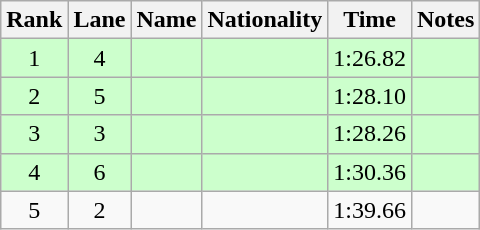<table class="wikitable sortable" style="text-align:center">
<tr>
<th>Rank</th>
<th>Lane</th>
<th>Name</th>
<th>Nationality</th>
<th>Time</th>
<th>Notes</th>
</tr>
<tr bgcolor=ccffcc>
<td>1</td>
<td>4</td>
<td align=left></td>
<td align=left></td>
<td>1:26.82</td>
<td><strong></strong></td>
</tr>
<tr bgcolor=ccffcc>
<td>2</td>
<td>5</td>
<td align=left></td>
<td align=left></td>
<td>1:28.10</td>
<td><strong></strong></td>
</tr>
<tr bgcolor=ccffcc>
<td>3</td>
<td>3</td>
<td align=left></td>
<td align=left></td>
<td>1:28.26</td>
<td><strong></strong></td>
</tr>
<tr bgcolor=ccffcc>
<td>4</td>
<td>6</td>
<td align=left></td>
<td align=left></td>
<td>1:30.36</td>
<td><strong></strong></td>
</tr>
<tr>
<td>5</td>
<td>2</td>
<td align=left></td>
<td align=left></td>
<td>1:39.66</td>
<td></td>
</tr>
</table>
